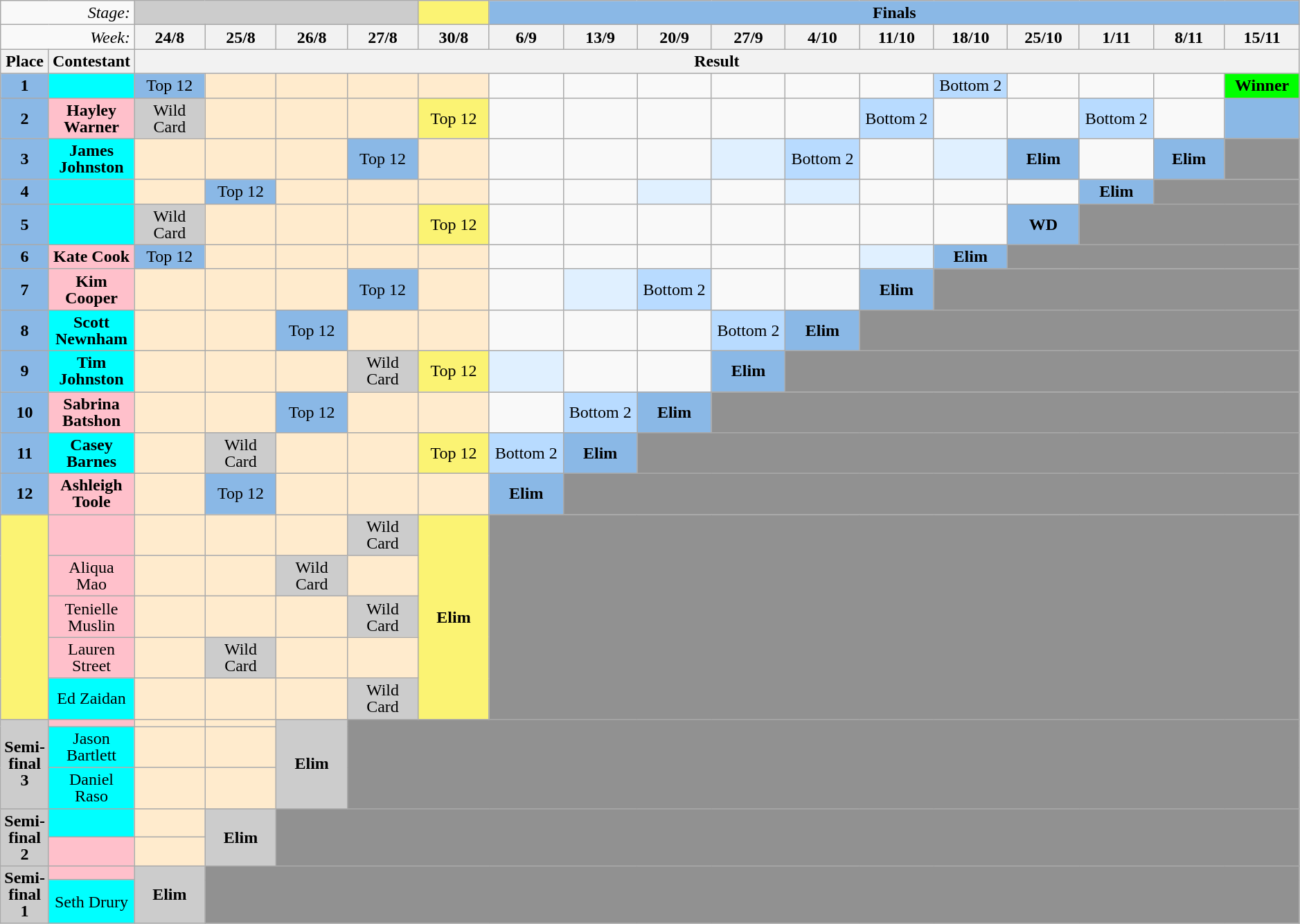<table class="wikitable plainrowheaders" style="text-align:center; line-height:16px; width:99%;">
<tr>
<td colspan="2" style="text-align:right;"><em>Stage:</em></td>
<td colspan="4"  width=6% style="background:#ccc;"></td>
<td width=6% style="background:#fbf373;"></td>
<td colspan="12" style="background:#8ab8e6;"><strong>Finals</strong></td>
</tr>
<tr>
<td colspan="2" style="text-align:right;"><em>Week:</em></td>
<th width=6%>24/8</th>
<th width=6%>25/8</th>
<th width=6%>26/8</th>
<th width=6%>27/8</th>
<th width=6%>30/8</th>
<th width=6%>6/9</th>
<th width=6%>13/9</th>
<th width=6%>20/9</th>
<th width=6%>27/9</th>
<th width=6%>4/10</th>
<th width=6%>11/10</th>
<th width=6%>18/10</th>
<th width=6%>25/10</th>
<th width=6%>1/11</th>
<th width=6%>8/11</th>
<th width=6%>15/11</th>
</tr>
<tr>
<th>Place</th>
<th>Contestant</th>
<th colspan="16">Result</th>
</tr>
<tr>
<td style="background:#8ab8e6;"><strong>1</strong></td>
<td style="background:cyan;"><strong></strong></td>
<td style="background:#8ab8e6;">Top 12</td>
<td style="background:#FFEBCD;"></td>
<td style="background:#FFEBCD;"></td>
<td style="background:#FFEBCD;"></td>
<td style="background:#FFEBCD;"></td>
<td></td>
<td></td>
<td></td>
<td></td>
<td></td>
<td></td>
<td style="background:#b8dbff;">Bottom 2</td>
<td></td>
<td></td>
<td></td>
<td style="background:lime;"><strong>Winner</strong></td>
</tr>
<tr>
<td style="background:#8ab8e6;"><strong>2</strong></td>
<td style="background:pink;"><strong>Hayley Warner</strong></td>
<td style="background:#ccc">Wild Card</td>
<td style="background:#FFEBCD;"></td>
<td style="background:#FFEBCD;"></td>
<td style="background:#FFEBCD;"></td>
<td style="background:#fbf373">Top 12</td>
<td></td>
<td></td>
<td></td>
<td></td>
<td></td>
<td style="background:#b8dbff;">Bottom 2</td>
<td></td>
<td></td>
<td style="background:#b8dbff;">Bottom 2</td>
<td></td>
<td style="background:#8ab8e6;"></td>
</tr>
<tr>
<td style="background:#8ab8e6;"><strong>3</strong></td>
<td style="background:cyan;"><strong>James Johnston</strong></td>
<td style="background:#FFEBCD;"></td>
<td style="background:#FFEBCD;"></td>
<td style="background:#FFEBCD;"></td>
<td style="background:#8ab8e6;">Top 12</td>
<td style="background:#FFEBCD;"></td>
<td></td>
<td></td>
<td></td>
<td style="background:#e0f0ff;"></td>
<td style="background:#b8dbff;">Bottom 2</td>
<td></td>
<td style="background:#e0f0ff;"></td>
<td style="background:#8ab8e6;"><strong>Elim</strong></td>
<td></td>
<td style="background:#8ab8e6;"><strong>Elim</strong></td>
<td style="background:#919191;" colspan="10"></td>
</tr>
<tr>
<td style="background:#8ab8e6;"><strong>4</strong></td>
<td style="background:cyan;"></td>
<td style="background:#FFEBCD;"></td>
<td style="background:#8ab8e6;">Top 12</td>
<td style="background:#FFEBCD;"></td>
<td style="background:#FFEBCD;"></td>
<td style="background:#FFEBCD;"></td>
<td></td>
<td></td>
<td style="background:#e0f0ff;"></td>
<td></td>
<td style="background:#e0f0ff;"></td>
<td></td>
<td></td>
<td></td>
<td style="background:#8ab8e6;"><strong>Elim</strong></td>
<td style="background:#919191;" colspan="10"></td>
</tr>
<tr>
<td style="background:#8ab8e6;"><strong>5</strong></td>
<td style="background:cyan;"></td>
<td style="background:#ccc">Wild Card</td>
<td style="background:#FFEBCD;"></td>
<td style="background:#FFEBCD;"></td>
<td style="background:#FFEBCD;"></td>
<td style="background:#fbf373">Top 12</td>
<td></td>
<td></td>
<td></td>
<td></td>
<td></td>
<td></td>
<td></td>
<td style="background:#8ab8e6;"><strong>WD</strong></td>
<td style="background:#919191;" colspan="10"></td>
</tr>
<tr>
<td style="background:#8ab8e6;"><strong>6</strong></td>
<td style="background:pink;"><strong>Kate Cook</strong></td>
<td style="background:#8ab8e6;">Top 12</td>
<td style="background:#FFEBCD;"></td>
<td style="background:#FFEBCD;"></td>
<td style="background:#FFEBCD;"></td>
<td style="background:#FFEBCD;"></td>
<td></td>
<td></td>
<td></td>
<td></td>
<td></td>
<td style="background:#e0f0ff;"></td>
<td style="background:#8ab8e6;"><strong>Elim</strong></td>
<td style="background:#919191;" colspan="10"></td>
</tr>
<tr>
<td style="background:#8ab8e6;"><strong>7</strong></td>
<td style="background:pink;"><strong>Kim Cooper</strong></td>
<td style="background:#FFEBCD;"></td>
<td style="background:#FFEBCD;"></td>
<td style="background:#FFEBCD;"></td>
<td style="background:#8ab8e6">Top 12</td>
<td style="background:#FFEBCD;"></td>
<td></td>
<td style="background:#e0f0ff;"></td>
<td style="background:#b8dbff;">Bottom 2</td>
<td></td>
<td></td>
<td style="background:#8ab8e6;"><strong>Elim</strong></td>
<td style="background:#919191;" colspan="10"></td>
</tr>
<tr>
<td style="background:#8ab8e6;"><strong>8</strong></td>
<td style="background:cyan;"><strong>Scott Newnham</strong></td>
<td style="background:#FFEBCD;"></td>
<td style="background:#FFEBCD;"></td>
<td style="background:#8ab8e6;">Top 12</td>
<td style="background:#FFEBCD;"></td>
<td style="background:#FFEBCD;"></td>
<td></td>
<td></td>
<td></td>
<td style="background:#b8dbff;">Bottom 2</td>
<td style="background:#8ab8e6;"><strong>Elim</strong></td>
<td style="background:#919191;" colspan="10"></td>
</tr>
<tr>
<td style="background:#8ab8e6;"><strong>9</strong></td>
<td style="background:cyan;"><strong>Tim Johnston</strong></td>
<td style="background:#FFEBCD;"></td>
<td style="background:#FFEBCD;"></td>
<td style="background:#FFEBCD;"></td>
<td style="background:#ccc">Wild Card</td>
<td style="background:#fbf373">Top 12</td>
<td style="background:#e0f0ff;"></td>
<td></td>
<td></td>
<td style="background:#8ab8e6;"><strong>Elim</strong></td>
<td style="background:#919191;" colspan="10"></td>
</tr>
<tr>
<td style="background:#8ab8e6;"><strong>10</strong></td>
<td style="background:pink;"><strong>Sabrina Batshon</strong></td>
<td style="background:#FFEBCD;"></td>
<td style="background:#FFEBCD;"></td>
<td style="background:#8ab8e6">Top 12</td>
<td style="background:#FFEBCD;"></td>
<td style="background:#FFEBCD;"></td>
<td></td>
<td style="background:#b8dbff;">Bottom 2</td>
<td style="background:#8ab8e6;"><strong>Elim</strong></td>
<td style="background:#919191;" colspan="10"></td>
</tr>
<tr>
<td style="background:#8ab8e6;"><strong>11</strong></td>
<td style="background:cyan;"><strong>Casey Barnes</strong></td>
<td style="background:#FFEBCD;"></td>
<td style="background:#ccc">Wild Card</td>
<td style="background:#FFEBCD;"></td>
<td style="background:#FFEBCD;"></td>
<td style="background:#fbf373">Top 12</td>
<td style="background:#b8dbff;">Bottom 2</td>
<td style="background:#8ab8e6;"><strong>Elim</strong></td>
<td style="background:#919191;" colspan="10"></td>
</tr>
<tr>
<td style="background:#8ab8e6;"><strong>12</strong></td>
<td style="background:pink;"><strong>Ashleigh Toole</strong></td>
<td style="background:#FFEBCD;"></td>
<td style="background:#8ab8e6">Top 12</td>
<td style="background:#FFEBCD;"></td>
<td style="background:#FFEBCD;"></td>
<td style="background:#FFEBCD;"></td>
<td style="background:#8ab8e6;"><strong>Elim</strong></td>
<td style="background:#919191;" colspan="10"></td>
</tr>
<tr>
<td style="background:#fbf373;" rowspan="5"></td>
<td style="background:pink;"></td>
<td style="background:#FFEBCD;"></td>
<td style="background:#FFEBCD;"></td>
<td style="background:#FFEBCD;"></td>
<td style="background:#ccc">Wild Card</td>
<td style="background:#fbf373;" rowspan="5"><strong>Elim</strong></td>
<td style="background:#919191;" colspan="12" rowspan="5"></td>
</tr>
<tr>
<td style="background:pink;">Aliqua Mao</td>
<td style="background:#FFEBCD;"></td>
<td style="background:#FFEBCD;"></td>
<td style="background:#ccc">Wild Card</td>
<td style="background:#FFEBCD;"></td>
</tr>
<tr>
<td style="background:pink;">Tenielle Muslin</td>
<td style="background:#FFEBCD;"></td>
<td style="background:#FFEBCD;"></td>
<td style="background:#FFEBCD;"></td>
<td style="background:#ccc">Wild Card</td>
</tr>
<tr>
<td style="background:pink;">Lauren Street</td>
<td style="background:#FFEBCD;"></td>
<td style="background:#ccc">Wild Card</td>
<td style="background:#FFEBCD;"></td>
<td style="background:#FFEBCD;"></td>
</tr>
<tr>
<td style="background:cyan;">Ed Zaidan</td>
<td style="background:#FFEBCD;"></td>
<td style="background:#FFEBCD;"></td>
<td style="background:#FFEBCD;"></td>
<td style="background:#ccc">Wild Card</td>
</tr>
<tr>
<td style="background:#ccc;" rowspan="3"><strong>Semi-final 3</strong></td>
<td style="background:pink;"></td>
<td style="background:#FFEBCD;"></td>
<td style="background:#FFEBCD;"></td>
<td style="background:#ccc;" rowspan="3"><strong>Elim</strong></td>
<td style="background:#919191;" colspan="15" rowspan="3"></td>
</tr>
<tr>
<td style="background:cyan;">Jason Bartlett</td>
<td style="background:#FFEBCD;"></td>
<td style="background:#FFEBCD;"></td>
</tr>
<tr>
<td style="background:cyan;">Daniel Raso</td>
<td style="background:#FFEBCD;"></td>
<td style="background:#FFEBCD;"></td>
</tr>
<tr>
<td style="background:#ccc;" rowspan="2"><strong>Semi-final 2</strong></td>
<td style="background:cyan;"></td>
<td style="background:#FFEBCD;"></td>
<td style="background:#ccc;" rowspan="2"><strong>Elim</strong></td>
<td style="background:#919191;" colspan="15" rowspan="2"></td>
</tr>
<tr>
<td style="background:pink;"></td>
<td style="background:#FFEBCD;"></td>
</tr>
<tr>
<td style="background:#ccc;" rowspan="2"><strong>Semi-final 1</strong></td>
<td style="background:pink;"></td>
<td style="background:#ccc;" rowspan="2"><strong>Elim</strong></td>
<td style="background:#919191;" colspan="15" rowspan="2"></td>
</tr>
<tr>
<td style="background:cyan;">Seth Drury</td>
</tr>
</table>
